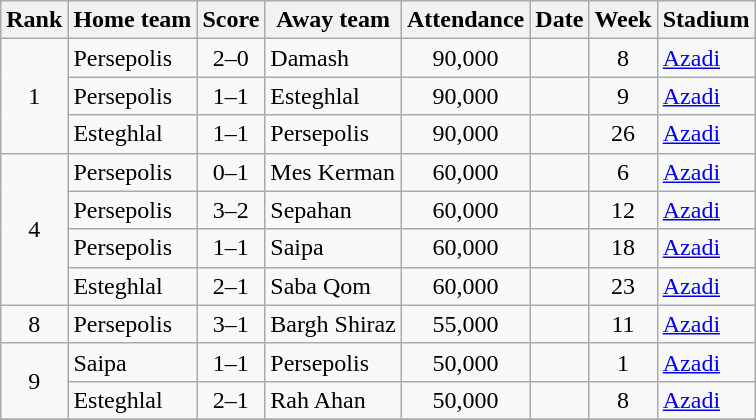<table class="wikitable sortable">
<tr>
<th>Rank</th>
<th>Home team</th>
<th>Score</th>
<th>Away team</th>
<th>Attendance</th>
<th>Date</th>
<th>Week</th>
<th>Stadium</th>
</tr>
<tr>
<td align=center rowspan="3">1</td>
<td>Persepolis</td>
<td align=center>2–0</td>
<td>Damash</td>
<td align=center>90,000</td>
<td></td>
<td align=center>8</td>
<td><a href='#'>Azadi</a></td>
</tr>
<tr>
<td>Persepolis</td>
<td align=center>1–1</td>
<td>Esteghlal</td>
<td align=center>90,000</td>
<td></td>
<td align=center>9</td>
<td><a href='#'>Azadi</a></td>
</tr>
<tr>
<td>Esteghlal</td>
<td align=center>1–1</td>
<td>Persepolis</td>
<td align=center>90,000</td>
<td></td>
<td align=center>26</td>
<td><a href='#'>Azadi</a></td>
</tr>
<tr>
<td align=center rowspan="4">4</td>
<td>Persepolis</td>
<td align=center>0–1</td>
<td>Mes Kerman</td>
<td align=center>60,000</td>
<td></td>
<td align=center>6</td>
<td><a href='#'>Azadi</a></td>
</tr>
<tr>
<td>Persepolis</td>
<td align=center>3–2</td>
<td>Sepahan</td>
<td align=center>60,000</td>
<td></td>
<td align=center>12</td>
<td><a href='#'>Azadi</a></td>
</tr>
<tr>
<td>Persepolis</td>
<td align=center>1–1</td>
<td>Saipa</td>
<td align=center>60,000</td>
<td></td>
<td align=center>18</td>
<td><a href='#'>Azadi</a></td>
</tr>
<tr>
<td>Esteghlal</td>
<td align=center>2–1</td>
<td>Saba Qom</td>
<td align=center>60,000</td>
<td></td>
<td align=center>23</td>
<td><a href='#'>Azadi</a></td>
</tr>
<tr>
<td align=center>8</td>
<td>Persepolis</td>
<td align=center>3–1</td>
<td>Bargh Shiraz</td>
<td align=center>55,000</td>
<td></td>
<td align=center>11</td>
<td><a href='#'>Azadi</a></td>
</tr>
<tr>
<td align=center rowspan="2">9</td>
<td>Saipa</td>
<td align=center>1–1</td>
<td>Persepolis</td>
<td align=center>50,000</td>
<td></td>
<td align=center>1</td>
<td><a href='#'>Azadi</a></td>
</tr>
<tr>
<td>Esteghlal</td>
<td align=center>2–1</td>
<td>Rah Ahan</td>
<td align=center>50,000</td>
<td></td>
<td align=center>8</td>
<td><a href='#'>Azadi</a></td>
</tr>
<tr>
</tr>
</table>
